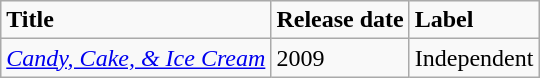<table class="wikitable">
<tr>
<td><strong>Title</strong></td>
<td><strong>Release date</strong></td>
<td><strong>Label</strong></td>
</tr>
<tr>
<td><em><a href='#'>Candy, Cake, & Ice Cream</a></em></td>
<td>2009</td>
<td>Independent</td>
</tr>
</table>
